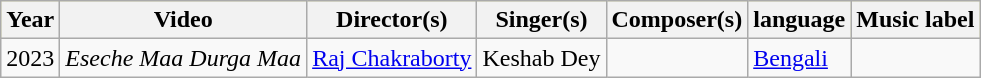<table class="wikitable">
<tr style="background:#ff9; text-align:center;">
<th>Year</th>
<th>Video</th>
<th>Director(s)</th>
<th>Singer(s)</th>
<th>Composer(s)</th>
<th>language</th>
<th>Music label</th>
</tr>
<tr>
<td>2023</td>
<td><em>Eseche Maa Durga Maa</em></td>
<td><a href='#'>Raj Chakraborty</a></td>
<td>Keshab Dey</td>
<td></td>
<td><a href='#'>Bengali</a></td>
<td></td>
</tr>
</table>
